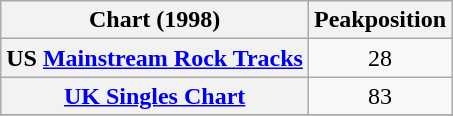<table class="wikitable plainrowheaders">
<tr>
<th>Chart (1998)</th>
<th>Peakposition</th>
</tr>
<tr>
<th scope="row">US <a href='#'>Mainstream Rock Tracks</a></th>
<td align="center">28</td>
</tr>
<tr>
<th scope="row"><a href='#'>UK Singles Chart</a></th>
<td align="center">83</td>
</tr>
<tr>
</tr>
</table>
